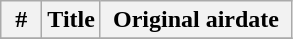<table class="wikitable plainrowheaders">
<tr>
<th width="20">#</th>
<th>Title</th>
<th width="120">Original airdate<br>










</th>
</tr>
<tr>
</tr>
</table>
